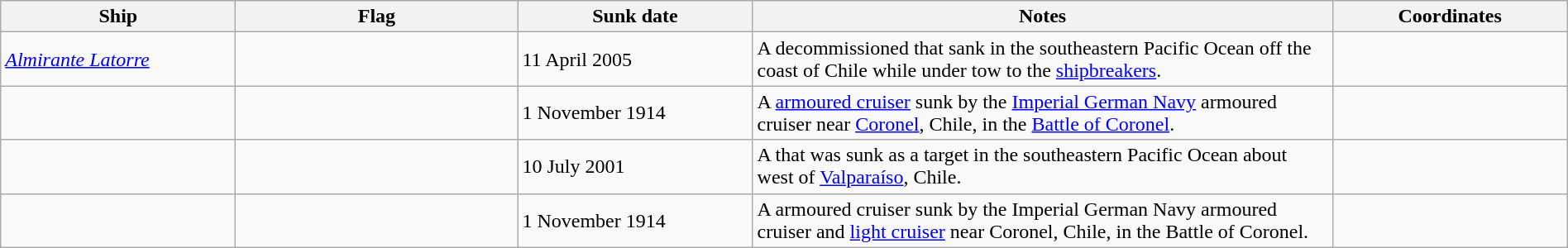<table class="wikitable sortable" style="width:100%" |>
<tr>
<th width="15%">Ship</th>
<th width="18%">Flag</th>
<th width="15%" align="right">Sunk date</th>
<th width="37%">Notes</th>
<th width="15%">Coordinates</th>
</tr>
<tr>
<td scope="row" data-sort-value="Glamorgan"><a href='#'><em>Almirante Latorre</em></a></td>
<td></td>
<td>11 April 2005</td>
<td>A decommissioned  that sank in the southeastern Pacific Ocean off the coast of Chile while under tow to the <a href='#'>shipbreakers</a>.</td>
<td></td>
</tr>
<tr>
<td scope="row" data-sort-value="Good Hope"></td>
<td></td>
<td>1 November 1914</td>
<td>A  <a href='#'>armoured cruiser</a> sunk by the <a href='#'>Imperial German Navy</a> armoured cruiser  near <a href='#'>Coronel</a>, Chile, in the <a href='#'>Battle of Coronel</a>.</td>
<td></td>
</tr>
<tr>
<td scope="row" data-sort-value="La Moure County"></td>
<td></td>
<td>10 July 2001</td>
<td>A  that was sunk as a target in the southeastern Pacific Ocean about  west of <a href='#'>Valparaíso</a>, Chile.</td>
<td></td>
</tr>
<tr>
<td scope="row" data-sort-value="Monmouth"></td>
<td></td>
<td>1 November 1914</td>
<td>A  armoured cruiser sunk by the Imperial German Navy armoured cruiser  and <a href='#'>light cruiser</a>  near Coronel, Chile, in the Battle of Coronel.</td>
<td></td>
</tr>
</table>
